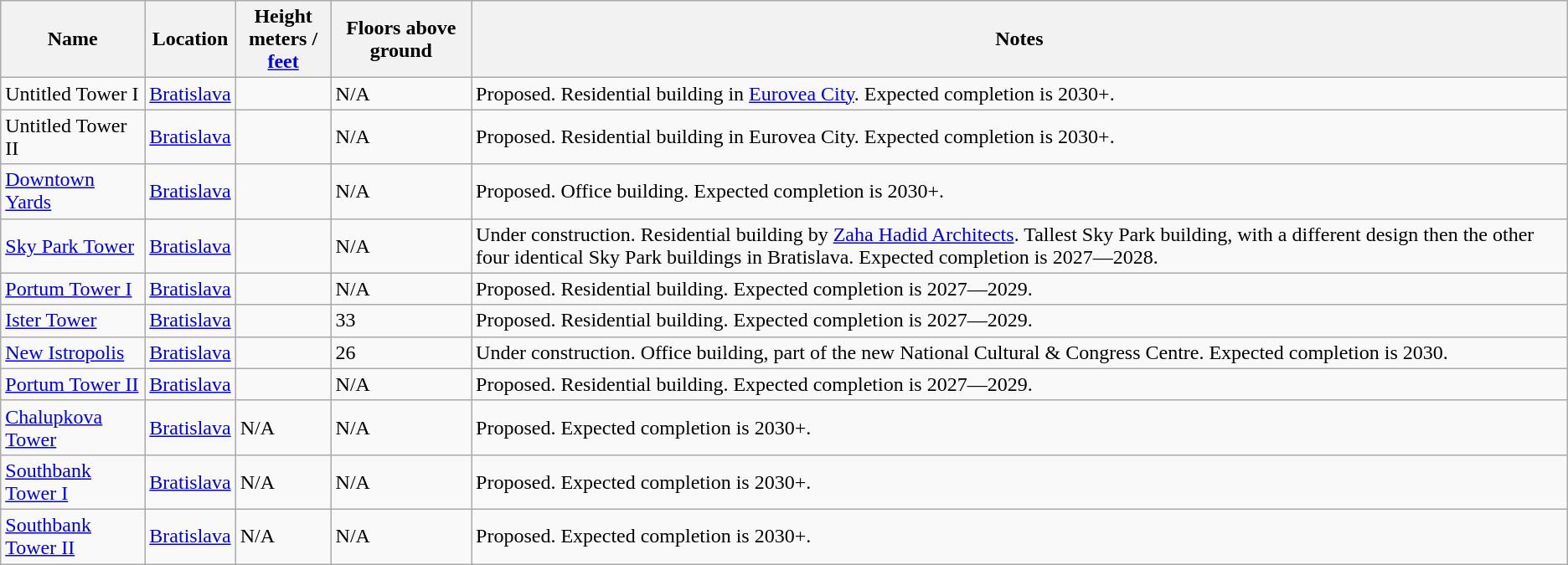<table class="wikitable sortable">
<tr>
<th>Name</th>
<th>Location</th>
<th>Height<br>meters / <a href='#'>feet</a></th>
<th>Floors above ground</th>
<th>Notes</th>
</tr>
<tr>
<td>Untitled Tower I</td>
<td align="center"><a href='#'>Bratislava</a></td>
<td></td>
<td>N/A</td>
<td>Proposed. Residential building in <a href='#'>Eurovea City</a>. Expected completion is 2030+.</td>
</tr>
<tr>
<td>Untitled Tower II</td>
<td align="center"><a href='#'>Bratislava</a></td>
<td></td>
<td>N/A</td>
<td>Proposed. Residential building in Eurovea City. Expected completion is 2030+.</td>
</tr>
<tr>
<td><a href='#'>Downtown Yards</a></td>
<td align="center"><a href='#'>Bratislava</a><br></td>
<td></td>
<td>N/A</td>
<td>Proposed. Office building. Expected completion is 2030+.</td>
</tr>
<tr>
<td><a href='#'>Sky Park Tower</a></td>
<td align="center"><a href='#'>Bratislava</a><br></td>
<td></td>
<td>N/A</td>
<td>Under construction. Residential building by <a href='#'>Zaha Hadid Architects</a>. Tallest Sky Park building, with a different design then the other four identical Sky Park buildings in Bratislava. Expected completion is 2027—2028.</td>
</tr>
<tr>
<td><a href='#'>Portum Tower I</a></td>
<td align="center"><a href='#'>Bratislava</a><br></td>
<td></td>
<td>N/A</td>
<td>Proposed. Residential building. Expected completion is 2027—2029.</td>
</tr>
<tr>
<td><a href='#'>Ister Tower</a></td>
<td align="center"><a href='#'>Bratislava</a><br></td>
<td></td>
<td>33</td>
<td>Proposed. Residential building. Expected completion is 2027—2029.</td>
</tr>
<tr>
<td><a href='#'>New Istropolis</a></td>
<td align="center"><a href='#'>Bratislava</a><br></td>
<td></td>
<td>26</td>
<td>Under construction. Office building, part of the new National Cultural & Congress Centre. Expected completion is 2030.</td>
</tr>
<tr>
<td><a href='#'>Portum Tower II</a></td>
<td align="center"><a href='#'>Bratislava</a><br></td>
<td></td>
<td>N/A</td>
<td>Proposed. Residential building. Expected completion is 2027—2029.</td>
</tr>
<tr>
<td><a href='#'>Chalupkova Tower</a></td>
<td align="center"><a href='#'>Bratislava</a></td>
<td>N/A</td>
<td>N/A</td>
<td>Proposed. Expected completion is 2030+.</td>
</tr>
<tr>
<td><a href='#'>Southbank Tower I</a></td>
<td align="center"><a href='#'>Bratislava</a></td>
<td>N/A</td>
<td>N/A</td>
<td>Proposed. Expected completion is 2030+.</td>
</tr>
<tr>
<td><a href='#'>Southbank Tower II</a></td>
<td align="center"><a href='#'>Bratislava</a></td>
<td>N/A</td>
<td>N/A</td>
<td>Proposed. Expected completion is 2030+.</td>
</tr>
</table>
